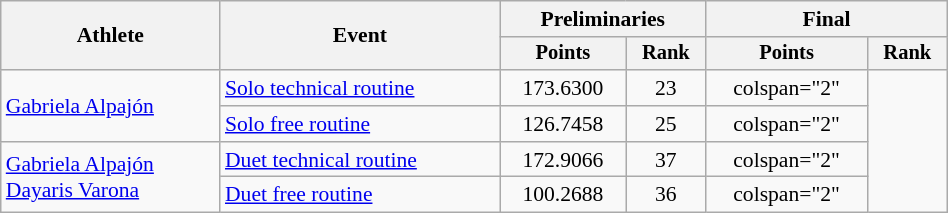<table class="wikitable" style="text-align:center; font-size:90%; width:50%;">
<tr>
<th rowspan="2">Athlete</th>
<th rowspan="2">Event</th>
<th colspan="2">Preliminaries</th>
<th colspan="2">Final</th>
</tr>
<tr style="font-size:95%">
<th>Points</th>
<th>Rank</th>
<th>Points</th>
<th>Rank</th>
</tr>
<tr>
<td align=left rowspan=2><a href='#'>Gabriela Alpajón</a></td>
<td align=left><a href='#'>Solo technical routine</a></td>
<td>173.6300</td>
<td>23</td>
<td>colspan="2" </td>
</tr>
<tr>
<td align=left><a href='#'>Solo free routine</a></td>
<td>126.7458</td>
<td>25</td>
<td>colspan="2" </td>
</tr>
<tr>
<td align=left rowspan=2><a href='#'>Gabriela Alpajón</a><br><a href='#'>Dayaris Varona</a></td>
<td align=left><a href='#'>Duet technical routine</a></td>
<td>172.9066</td>
<td>37</td>
<td>colspan="2" </td>
</tr>
<tr>
<td align=left><a href='#'>Duet free routine</a></td>
<td>100.2688</td>
<td>36</td>
<td>colspan="2" </td>
</tr>
</table>
